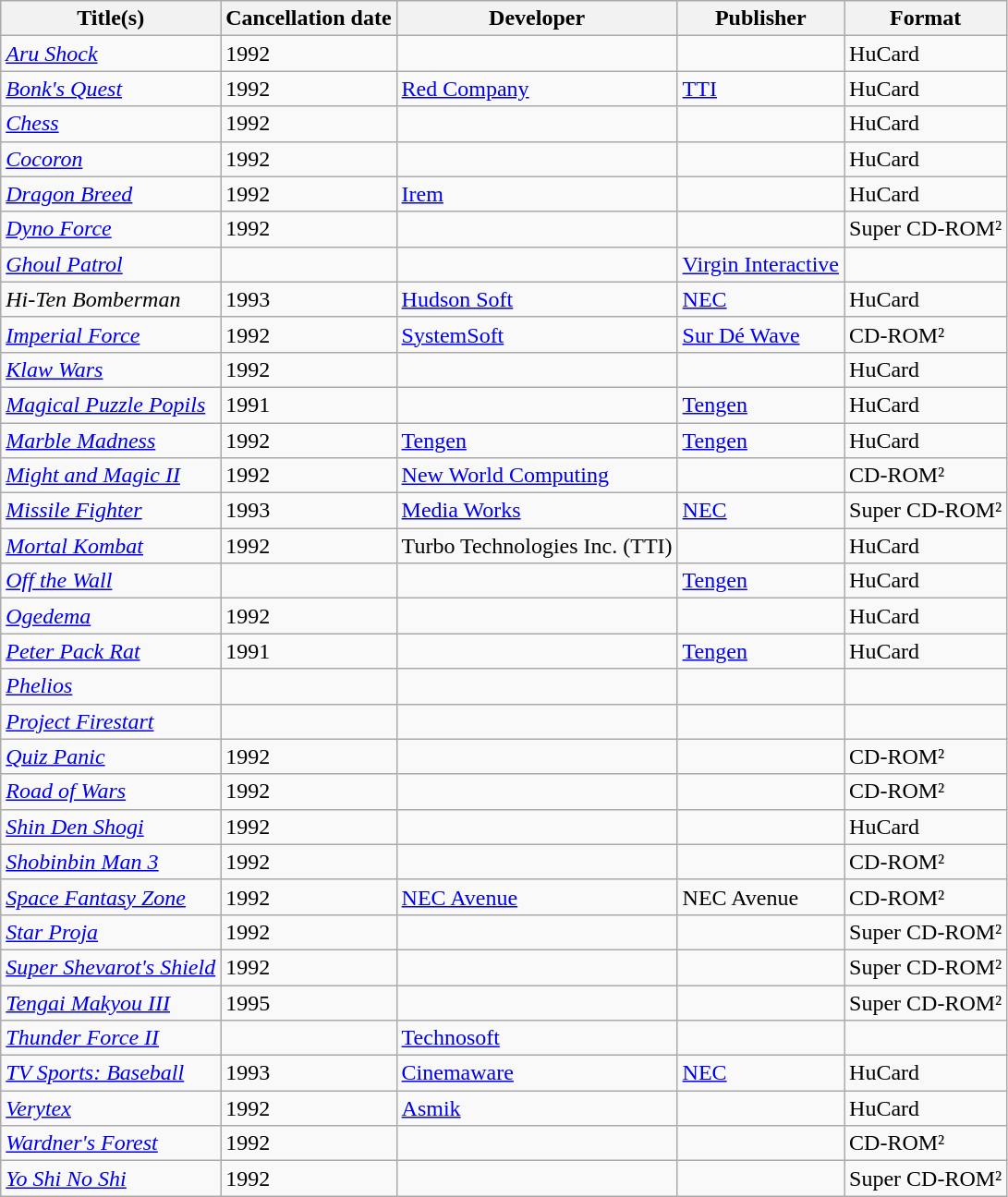<table class="wikitable">
<tr>
<th>Title(s)</th>
<th>Cancellation date</th>
<th>Developer</th>
<th>Publisher</th>
<th>Format</th>
</tr>
<tr>
<td><em><a href='#'>Aru Shock</a></em></td>
<td>1992</td>
<td></td>
<td></td>
<td>HuCard</td>
</tr>
<tr>
<td><em><a href='#'>Bonk's Quest</a></em></td>
<td>1992</td>
<td><a href='#'>Red Company</a></td>
<td><a href='#'>TTI</a></td>
<td>HuCard</td>
</tr>
<tr>
<td><em><a href='#'>Chess</a></em></td>
<td>1992</td>
<td></td>
<td></td>
<td>HuCard</td>
</tr>
<tr>
<td><em><a href='#'>Cocoron</a></em></td>
<td>1992</td>
<td></td>
<td></td>
<td>HuCard</td>
</tr>
<tr>
<td><em><a href='#'>Dragon Breed</a></em></td>
<td>1992</td>
<td><a href='#'>Irem</a></td>
<td></td>
<td>HuCard</td>
</tr>
<tr>
<td><em><a href='#'>Dyno Force</a></em></td>
<td>1992</td>
<td></td>
<td></td>
<td>Super CD-ROM²</td>
</tr>
<tr>
<td><em><a href='#'>Ghoul Patrol</a></em></td>
<td></td>
<td></td>
<td><a href='#'>Virgin Interactive</a></td>
<td></td>
</tr>
<tr>
<td><em>Hi-Ten Bomberman</em></td>
<td>1993</td>
<td><a href='#'>Hudson Soft</a></td>
<td><a href='#'>NEC</a></td>
<td>HuCard</td>
</tr>
<tr>
<td><em><a href='#'>Imperial Force</a></em></td>
<td>1992</td>
<td><a href='#'>SystemSoft</a></td>
<td><a href='#'>Sur Dé Wave</a></td>
<td>CD-ROM²</td>
</tr>
<tr>
<td><em><a href='#'>Klaw Wars</a></em></td>
<td>1992</td>
<td></td>
<td></td>
<td>HuCard</td>
</tr>
<tr>
<td><em><a href='#'>Magical Puzzle Popils</a></em></td>
<td>1991</td>
<td></td>
<td><a href='#'>Tengen</a></td>
<td>HuCard</td>
</tr>
<tr>
<td><em><a href='#'>Marble Madness</a></em></td>
<td>1992</td>
<td><a href='#'>Tengen</a></td>
<td><a href='#'>Tengen</a></td>
<td>HuCard</td>
</tr>
<tr>
<td><em><a href='#'>Might and Magic II</a></em></td>
<td>1992</td>
<td><a href='#'>New World Computing</a></td>
<td></td>
<td>CD-ROM²</td>
</tr>
<tr>
<td><em><a href='#'>Missile Fighter</a></em></td>
<td>1993</td>
<td><a href='#'>Media Works</a></td>
<td><a href='#'>NEC</a></td>
<td>Super CD-ROM²</td>
</tr>
<tr>
<td><em><a href='#'>Mortal Kombat</a></em></td>
<td>1992</td>
<td>Turbo Technologies Inc. (TTI)</td>
<td></td>
<td>HuCard</td>
</tr>
<tr>
<td><em><a href='#'>Off the Wall</a></em></td>
<td></td>
<td></td>
<td><a href='#'>Tengen</a></td>
<td>HuCard</td>
</tr>
<tr>
<td><em><a href='#'>Ogedema</a></em></td>
<td>1992</td>
<td></td>
<td></td>
<td>HuCard</td>
</tr>
<tr>
<td><em><a href='#'>Peter Pack Rat</a></em></td>
<td>1991</td>
<td></td>
<td><a href='#'>Tengen</a></td>
<td>HuCard</td>
</tr>
<tr>
<td><em><a href='#'>Phelios</a></em></td>
<td></td>
<td></td>
<td></td>
<td></td>
</tr>
<tr>
<td><em><a href='#'>Project Firestart</a></em></td>
<td></td>
<td></td>
<td></td>
<td></td>
</tr>
<tr>
<td><em><a href='#'>Quiz Panic</a></em></td>
<td>1992</td>
<td></td>
<td></td>
<td>CD-ROM²</td>
</tr>
<tr>
<td><em><a href='#'>Road of Wars</a></em></td>
<td>1992</td>
<td></td>
<td></td>
<td>CD-ROM²</td>
</tr>
<tr>
<td><em><a href='#'>Shin Den Shogi</a></em></td>
<td>1992</td>
<td></td>
<td></td>
<td>HuCard</td>
</tr>
<tr>
<td><em><a href='#'>Shobinbin Man 3</a></em></td>
<td>1992</td>
<td></td>
<td></td>
<td>CD-ROM²</td>
</tr>
<tr>
<td><em><a href='#'>Space Fantasy Zone</a></em></td>
<td>1992</td>
<td><a href='#'>NEC Avenue</a></td>
<td>NEC Avenue</td>
<td>CD-ROM²</td>
</tr>
<tr>
<td><em><a href='#'>Star Proja</a></em></td>
<td>1992</td>
<td></td>
<td></td>
<td>Super CD-ROM²</td>
</tr>
<tr>
<td><em><a href='#'>Super Shevarot's Shield</a></em></td>
<td>1992</td>
<td></td>
<td></td>
<td>Super CD-ROM²</td>
</tr>
<tr>
<td><em><a href='#'>Tengai Makyou III</a></em></td>
<td>1995</td>
<td></td>
<td></td>
<td>Super CD-ROM²</td>
</tr>
<tr>
<td><em><a href='#'>Thunder Force II</a></em> </td>
<td></td>
<td><a href='#'>Technosoft</a></td>
<td></td>
<td></td>
</tr>
<tr>
<td><em><a href='#'>TV Sports: Baseball</a></em></td>
<td>1993</td>
<td><a href='#'>Cinemaware</a></td>
<td><a href='#'>NEC</a></td>
<td>HuCard</td>
</tr>
<tr>
<td><em><a href='#'>Verytex</a></em></td>
<td>1992</td>
<td><a href='#'>Asmik</a></td>
<td></td>
<td>HuCard</td>
</tr>
<tr>
<td><em><a href='#'>Wardner's Forest</a></em></td>
<td>1992</td>
<td></td>
<td></td>
<td>CD-ROM²</td>
</tr>
<tr>
<td><em><a href='#'>Yo Shi No Shi</a></em></td>
<td>1992</td>
<td></td>
<td></td>
<td>Super CD-ROM²</td>
</tr>
</table>
